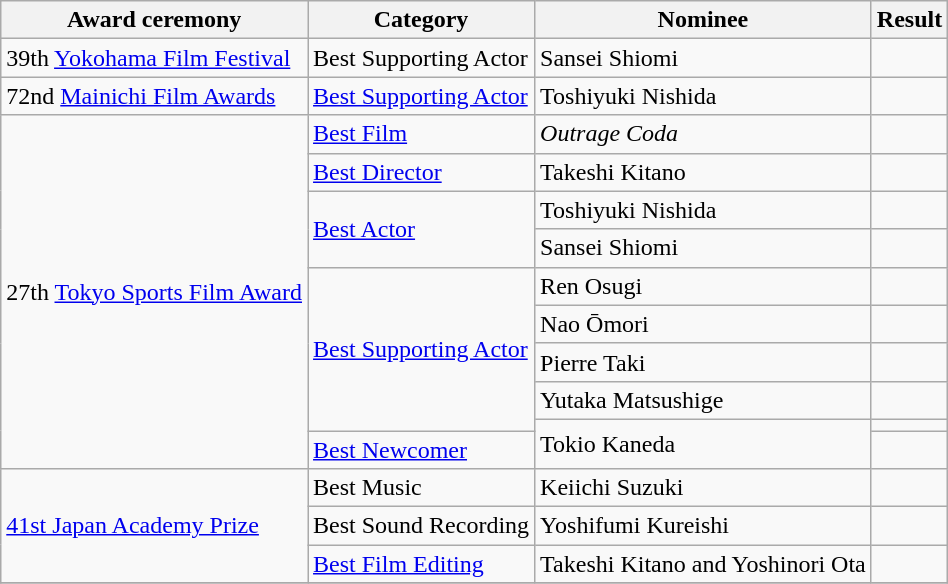<table class="wikitable sortable">
<tr>
<th>Award ceremony</th>
<th>Category</th>
<th>Nominee</th>
<th>Result</th>
</tr>
<tr>
<td>39th <a href='#'>Yokohama Film Festival</a></td>
<td>Best Supporting Actor</td>
<td>Sansei Shiomi</td>
<td></td>
</tr>
<tr>
<td>72nd <a href='#'>Mainichi Film Awards</a></td>
<td><a href='#'>Best Supporting Actor</a></td>
<td>Toshiyuki Nishida</td>
<td></td>
</tr>
<tr>
<td rowspan=10>27th <a href='#'>Tokyo Sports Film Award</a></td>
<td><a href='#'>Best Film</a></td>
<td><em>Outrage Coda</em></td>
<td></td>
</tr>
<tr>
<td><a href='#'>Best Director</a></td>
<td>Takeshi Kitano</td>
<td></td>
</tr>
<tr>
<td rowspan=2><a href='#'>Best Actor</a></td>
<td>Toshiyuki Nishida</td>
<td></td>
</tr>
<tr>
<td>Sansei Shiomi</td>
<td></td>
</tr>
<tr>
<td rowspan=5><a href='#'>Best Supporting Actor</a></td>
<td>Ren Osugi</td>
<td></td>
</tr>
<tr>
<td>Nao Ōmori</td>
<td></td>
</tr>
<tr>
<td>Pierre Taki</td>
<td></td>
</tr>
<tr>
<td>Yutaka Matsushige</td>
<td></td>
</tr>
<tr>
<td rowspan=2>Tokio Kaneda</td>
<td></td>
</tr>
<tr>
<td><a href='#'>Best Newcomer</a></td>
<td></td>
</tr>
<tr>
<td rowspan=3><a href='#'>41st Japan Academy Prize</a></td>
<td>Best Music</td>
<td>Keiichi Suzuki</td>
<td></td>
</tr>
<tr>
<td>Best Sound Recording</td>
<td>Yoshifumi Kureishi</td>
<td></td>
</tr>
<tr>
<td><a href='#'>Best Film Editing</a></td>
<td>Takeshi Kitano and Yoshinori Ota</td>
<td></td>
</tr>
<tr>
</tr>
</table>
